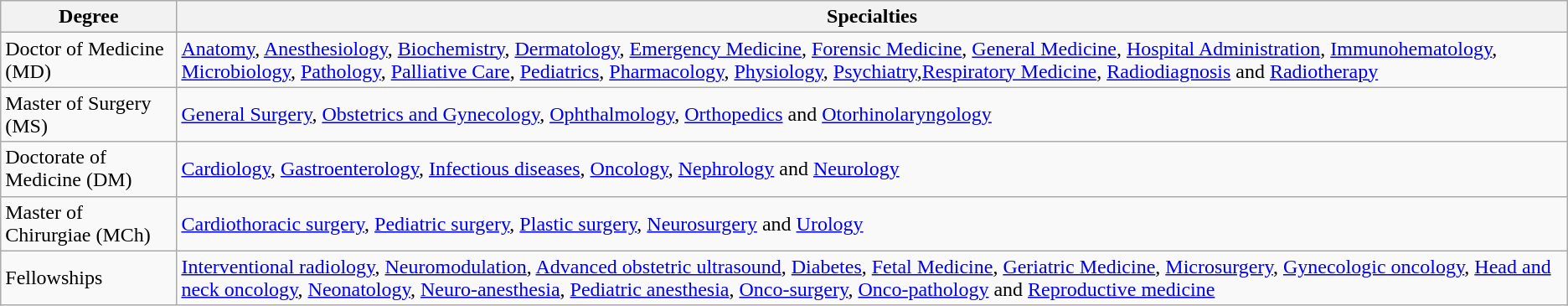<table class="wikitable">
<tr>
<th>Degree</th>
<th>Specialties</th>
</tr>
<tr>
<td>Doctor of Medicine (MD)</td>
<td><a href='#'>Anatomy</a>, <a href='#'>Anesthesiology</a>, <a href='#'>Biochemistry</a>, <a href='#'>Dermatology</a>, <a href='#'>Emergency Medicine</a>, <a href='#'>Forensic Medicine</a>, <a href='#'>General Medicine</a>, <a href='#'>Hospital Administration</a>, <a href='#'>Immunohematology</a>, <a href='#'>Microbiology</a>, <a href='#'>Pathology</a>, <a href='#'>Palliative Care</a>, <a href='#'>Pediatrics</a>, <a href='#'>Pharmacology</a>, <a href='#'>Physiology</a>, <a href='#'>Psychiatry</a>,<a href='#'>Respiratory Medicine</a>, <a href='#'>Radiodiagnosis</a> and <a href='#'>Radiotherapy</a></td>
</tr>
<tr>
<td>Master of Surgery (MS)</td>
<td><a href='#'>General Surgery</a>, <a href='#'>Obstetrics and Gynecology</a>, <a href='#'>Ophthalmology</a>, <a href='#'>Orthopedics</a> and <a href='#'>Otorhinolaryngology</a></td>
</tr>
<tr>
<td>Doctorate of Medicine (DM)</td>
<td><a href='#'>Cardiology</a>, <a href='#'>Gastroenterology</a>, <a href='#'>Infectious diseases</a>, <a href='#'>Oncology</a>, <a href='#'>Nephrology</a> and <a href='#'>Neurology</a></td>
</tr>
<tr>
<td>Master of Chirurgiae (MCh)</td>
<td><a href='#'>Cardiothoracic surgery</a>, <a href='#'>Pediatric surgery</a>, <a href='#'>Plastic surgery</a>, <a href='#'>Neurosurgery</a> and <a href='#'>Urology</a></td>
</tr>
<tr>
<td>Fellowships</td>
<td><a href='#'>Interventional radiology</a>, <a href='#'>Neuromodulation</a>, <a href='#'>Advanced obstetric ultrasound</a>, <a href='#'>Diabetes</a>, <a href='#'>Fetal Medicine</a>, <a href='#'>Geriatric Medicine</a>, <a href='#'>Microsurgery</a>, <a href='#'>Gynecologic oncology</a>, <a href='#'>Head and neck oncology</a>, <a href='#'>Neonatology</a>, <a href='#'>Neuro-anesthesia</a>, <a href='#'>Pediatric anesthesia</a>, <a href='#'>Onco-surgery</a>, <a href='#'>Onco-pathology</a> and <a href='#'>Reproductive medicine</a></td>
</tr>
</table>
